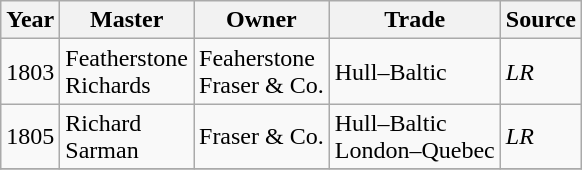<table class=" wikitable">
<tr>
<th>Year</th>
<th>Master</th>
<th>Owner</th>
<th>Trade</th>
<th>Source</th>
</tr>
<tr>
<td>1803</td>
<td>Featherstone<br>Richards</td>
<td>Feaherstone<br>Fraser & Co.</td>
<td>Hull–Baltic</td>
<td><em>LR</em></td>
</tr>
<tr>
<td>1805</td>
<td>Richard<br>Sarman</td>
<td>Fraser & Co.</td>
<td>Hull–Baltic<br>London–Quebec</td>
<td><em>LR</em></td>
</tr>
<tr>
</tr>
</table>
